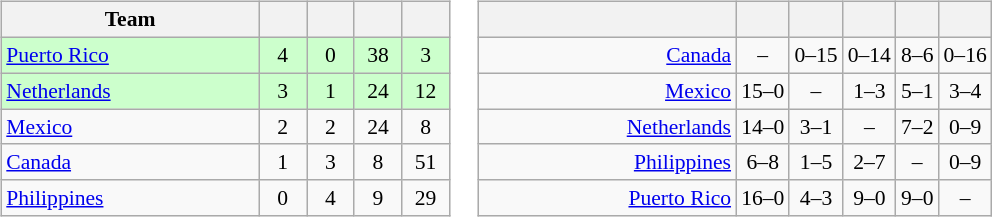<table>
<tr>
<td><br><table class="wikitable" style="text-align: center; font-size: 90%;">
<tr>
<th width=165>Team</th>
<th width=25></th>
<th width=25></th>
<th width=25></th>
<th width=25></th>
</tr>
<tr bgcolor="#ccffcc">
<td align="left"> <a href='#'>Puerto Rico</a></td>
<td>4</td>
<td>0</td>
<td>38</td>
<td>3</td>
</tr>
<tr bgcolor="#ccffcc">
<td align="left"> <a href='#'>Netherlands</a></td>
<td>3</td>
<td>1</td>
<td>24</td>
<td>12</td>
</tr>
<tr>
<td align="left"> <a href='#'>Mexico</a></td>
<td>2</td>
<td>2</td>
<td>24</td>
<td>8</td>
</tr>
<tr>
<td align="left"> <a href='#'>Canada</a></td>
<td>1</td>
<td>3</td>
<td>8</td>
<td>51</td>
</tr>
<tr>
<td align="left"> <a href='#'>Philippines</a></td>
<td>0</td>
<td>4</td>
<td>9</td>
<td>29</td>
</tr>
</table>
</td>
<td><br><table class="wikitable" style="text-align:center; font-size:90%;">
<tr>
<th width=165> </th>
<th></th>
<th></th>
<th></th>
<th></th>
<th></th>
</tr>
<tr>
<td style="text-align:right;"><a href='#'>Canada</a> </td>
<td>–</td>
<td>0–15</td>
<td>0–14</td>
<td>8–6</td>
<td>0–16</td>
</tr>
<tr>
<td style="text-align:right;"><a href='#'>Mexico</a> </td>
<td>15–0</td>
<td>–</td>
<td>1–3</td>
<td>5–1</td>
<td>3–4</td>
</tr>
<tr>
<td style="text-align:right;"><a href='#'>Netherlands</a> </td>
<td>14–0</td>
<td>3–1</td>
<td>–</td>
<td>7–2</td>
<td>0–9</td>
</tr>
<tr>
<td style="text-align:right;"><a href='#'>Philippines</a> </td>
<td>6–8</td>
<td>1–5</td>
<td>2–7</td>
<td>–</td>
<td>0–9</td>
</tr>
<tr>
<td style="text-align:right;"><a href='#'>Puerto Rico</a> </td>
<td>16–0</td>
<td>4–3</td>
<td>9–0</td>
<td>9–0</td>
<td>–</td>
</tr>
</table>
</td>
</tr>
</table>
